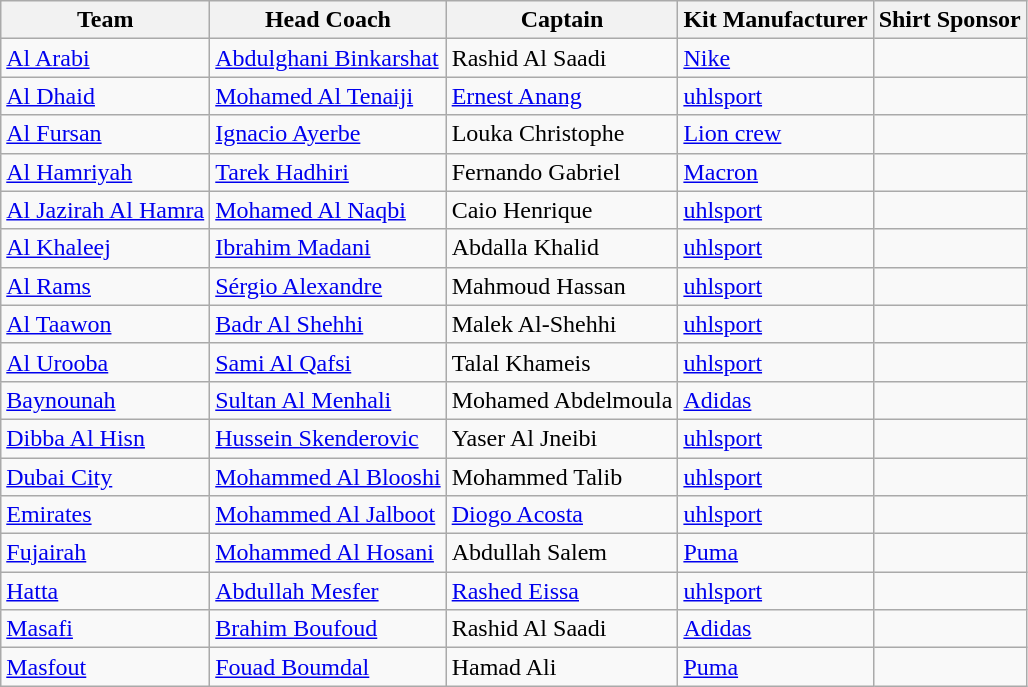<table class="wikitable sortable" style="text-align: left;">
<tr>
<th "width=10%">Team</th>
<th "width=10%">Head Coach</th>
<th "width=10%">Captain</th>
<th "width=10%">Kit Manufacturer</th>
<th "width=15%">Shirt Sponsor</th>
</tr>
<tr>
<td><a href='#'>Al Arabi</a></td>
<td> <a href='#'>Abdulghani Binkarshat</a></td>
<td> Rashid Al Saadi</td>
<td><a href='#'>Nike</a></td>
<td></td>
</tr>
<tr>
<td><a href='#'>Al Dhaid</a></td>
<td> <a href='#'>Mohamed Al Tenaiji</a></td>
<td> <a href='#'>Ernest Anang</a></td>
<td><a href='#'>uhlsport</a></td>
<td></td>
</tr>
<tr>
<td><a href='#'>Al Fursan</a></td>
<td> <a href='#'>Ignacio Ayerbe</a></td>
<td> Louka Christophe</td>
<td><a href='#'>Lion crew</a></td>
<td></td>
</tr>
<tr>
<td><a href='#'>Al Hamriyah</a></td>
<td> <a href='#'>Tarek Hadhiri</a></td>
<td> Fernando Gabriel</td>
<td><a href='#'>Macron</a></td>
<td></td>
</tr>
<tr>
<td><a href='#'>Al Jazirah Al Hamra</a></td>
<td> <a href='#'>Mohamed Al Naqbi</a></td>
<td> Caio Henrique</td>
<td><a href='#'>uhlsport</a></td>
<td></td>
</tr>
<tr>
<td><a href='#'>Al Khaleej</a></td>
<td> <a href='#'>Ibrahim Madani</a></td>
<td> Abdalla Khalid</td>
<td><a href='#'>uhlsport</a></td>
<td></td>
</tr>
<tr>
<td><a href='#'>Al Rams</a></td>
<td> <a href='#'>Sérgio Alexandre</a></td>
<td> Mahmoud Hassan</td>
<td><a href='#'>uhlsport</a></td>
<td></td>
</tr>
<tr>
<td><a href='#'>Al Taawon</a></td>
<td> <a href='#'>Badr Al Shehhi</a></td>
<td> Malek Al-Shehhi</td>
<td><a href='#'>uhlsport</a></td>
<td></td>
</tr>
<tr>
<td><a href='#'>Al Urooba</a></td>
<td> <a href='#'>Sami Al Qafsi</a></td>
<td> Talal Khameis</td>
<td><a href='#'>uhlsport</a></td>
<td></td>
</tr>
<tr>
<td><a href='#'>Baynounah</a></td>
<td> <a href='#'>Sultan Al Menhali</a></td>
<td> Mohamed Abdelmoula</td>
<td><a href='#'>Adidas</a></td>
<td></td>
</tr>
<tr>
<td><a href='#'>Dibba Al Hisn</a></td>
<td> <a href='#'>Hussein Skenderovic</a></td>
<td> Yaser Al Jneibi</td>
<td><a href='#'>uhlsport</a></td>
<td></td>
</tr>
<tr>
<td><a href='#'>Dubai City</a></td>
<td> <a href='#'>Mohammed Al Blooshi</a></td>
<td> Mohammed Talib</td>
<td><a href='#'>uhlsport</a></td>
<td></td>
</tr>
<tr>
<td><a href='#'>Emirates</a></td>
<td> <a href='#'>Mohammed Al Jalboot</a></td>
<td> <a href='#'>Diogo Acosta</a></td>
<td><a href='#'>uhlsport</a></td>
<td></td>
</tr>
<tr>
<td><a href='#'>Fujairah</a></td>
<td> <a href='#'>Mohammed Al Hosani</a></td>
<td> Abdullah Salem</td>
<td><a href='#'>Puma</a></td>
<td></td>
</tr>
<tr>
<td><a href='#'>Hatta</a></td>
<td> <a href='#'>Abdullah Mesfer</a></td>
<td> <a href='#'>Rashed Eissa</a></td>
<td><a href='#'>uhlsport</a></td>
<td></td>
</tr>
<tr>
<td><a href='#'>Masafi</a></td>
<td> <a href='#'>Brahim Boufoud</a></td>
<td> Rashid Al Saadi</td>
<td><a href='#'>Adidas</a></td>
<td></td>
</tr>
<tr>
<td><a href='#'>Masfout</a></td>
<td> <a href='#'>Fouad Boumdal</a></td>
<td> Hamad Ali</td>
<td><a href='#'>Puma</a></td>
<td></td>
</tr>
</table>
